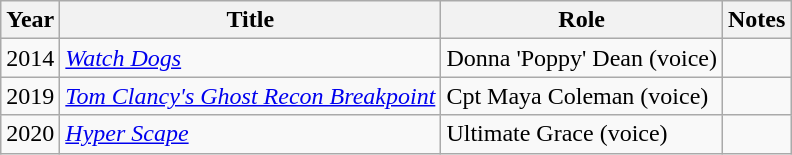<table class="wikitable sortable">
<tr>
<th>Year</th>
<th>Title</th>
<th>Role</th>
<th>Notes</th>
</tr>
<tr>
<td>2014</td>
<td><em><a href='#'>Watch Dogs</a></em></td>
<td>Donna 'Poppy' Dean (voice)</td>
<td></td>
</tr>
<tr>
<td>2019</td>
<td><em><a href='#'>Tom Clancy's Ghost Recon Breakpoint</a></em></td>
<td>Cpt Maya Coleman (voice)</td>
<td></td>
</tr>
<tr>
<td>2020</td>
<td><em><a href='#'>Hyper Scape</a></em></td>
<td>Ultimate Grace (voice)</td>
<td></td>
</tr>
</table>
